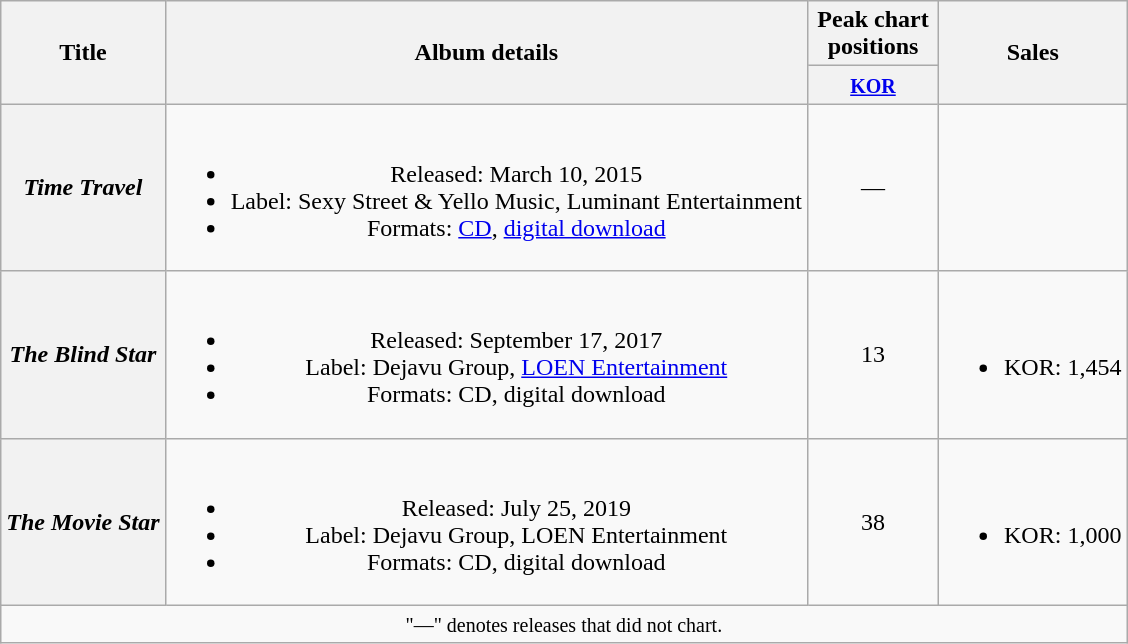<table class="wikitable plainrowheaders" style="text-align:center;">
<tr>
<th scope="col" rowspan="2">Title</th>
<th scope="col" rowspan="2">Album details</th>
<th scope="col" colspan="1" style="width:5em;">Peak chart positions</th>
<th scope="col" rowspan="2">Sales</th>
</tr>
<tr>
<th><small><a href='#'>KOR</a></small><br></th>
</tr>
<tr>
<th scope="row"><em>Time Travel</em></th>
<td><br><ul><li>Released: March 10, 2015</li><li>Label: Sexy Street & Yello Music, Luminant Entertainment</li><li>Formats: <a href='#'>CD</a>, <a href='#'>digital download</a></li></ul></td>
<td>—</td>
<td></td>
</tr>
<tr>
<th scope="row"><em>The Blind Star</em></th>
<td><br><ul><li>Released: September 17, 2017</li><li>Label: Dejavu Group, <a href='#'>LOEN Entertainment</a></li><li>Formats: CD, digital download</li></ul></td>
<td>13</td>
<td><br><ul><li>KOR: 1,454</li></ul></td>
</tr>
<tr>
<th scope="row"><em>The Movie Star</em></th>
<td><br><ul><li>Released: July 25, 2019</li><li>Label: Dejavu Group, LOEN Entertainment</li><li>Formats: CD, digital download</li></ul></td>
<td>38</td>
<td><br><ul><li>KOR: 1,000</li></ul></td>
</tr>
<tr>
<td colspan="4" align="center"><small>"—" denotes releases that did not chart.</small></td>
</tr>
</table>
